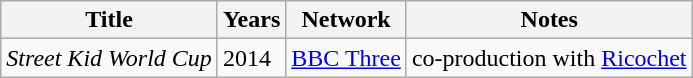<table class="wikitable sortable">
<tr>
<th>Title</th>
<th>Years</th>
<th>Network</th>
<th>Notes</th>
</tr>
<tr>
<td><em>Street Kid World Cup</em></td>
<td>2014</td>
<td><a href='#'>BBC Three</a></td>
<td>co-production with <a href='#'>Ricochet</a></td>
</tr>
</table>
